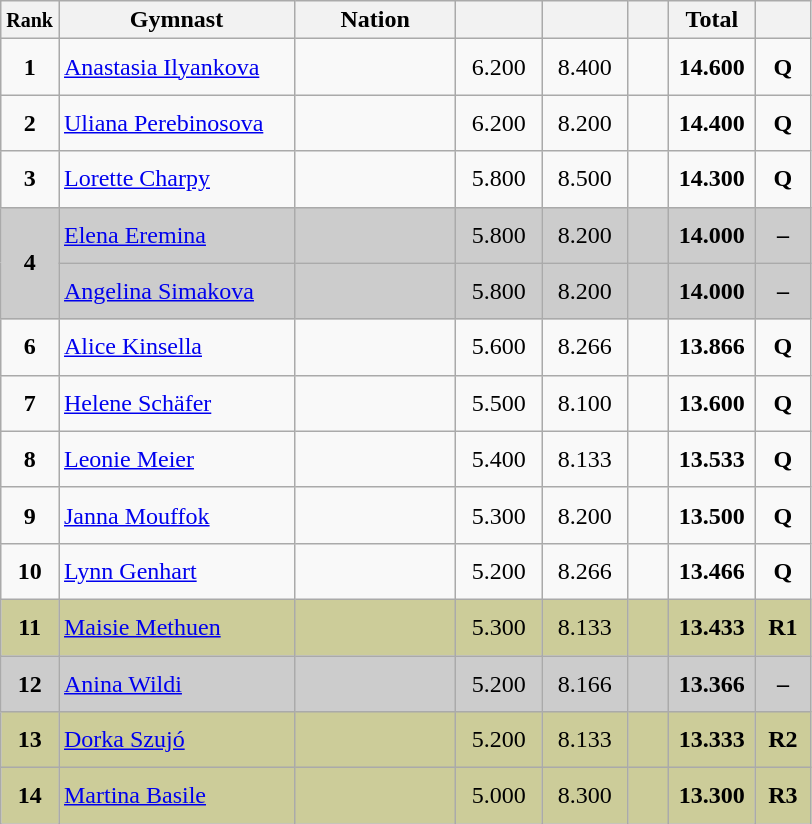<table class="wikitable sortable" style="text-align:center;">
<tr>
<th scope="col" style="width:15px;"><small>Rank</small></th>
<th scope="col" style="width:150px;">Gymnast</th>
<th scope="col" style="width:100px;">Nation</th>
<th scope="col" style="width:50px;"><small></small></th>
<th scope="col" style="width:50px;"><small></small></th>
<th scope="col" style="width:20px;"><small></small></th>
<th scope="col" style="width:50px;">Total</th>
<th scope="col" style="width:30px;"><small></small></th>
</tr>
<tr>
<td scope="row" style="text-align:center"><strong>1</strong></td>
<td style="height:30px; text-align:left;"><a href='#'>Anastasia Ilyankova</a></td>
<td style="text-align:left;"></td>
<td>6.200</td>
<td>8.400</td>
<td></td>
<td><strong>14.600</strong></td>
<td><strong>Q</strong></td>
</tr>
<tr>
<td scope="row" style="text-align:center"><strong>2</strong></td>
<td style="height:30px; text-align:left;"><a href='#'>Uliana Perebinosova</a></td>
<td style="text-align:left;"></td>
<td>6.200</td>
<td>8.200</td>
<td></td>
<td><strong>14.400</strong></td>
<td><strong>Q</strong></td>
</tr>
<tr>
<td scope="row" style="text-align:center"><strong>3</strong></td>
<td style="height:30px; text-align:left;"><a href='#'>Lorette Charpy</a></td>
<td style="text-align:left;"></td>
<td>5.800</td>
<td>8.500</td>
<td></td>
<td><strong>14.300</strong></td>
<td><strong>Q</strong></td>
</tr>
<tr style="background:#cccccc;">
<td scope="row" style="text-align:center" rowspan=2><strong>4</strong></td>
<td style="height:30px; text-align:left;"><a href='#'>Elena Eremina</a></td>
<td style="text-align:left;"></td>
<td>5.800</td>
<td>8.200</td>
<td></td>
<td><strong>14.000</strong></td>
<td><strong>–</strong></td>
</tr>
<tr style="background:#cccccc;">
<td style="height:30px; text-align:left;"><a href='#'>Angelina Simakova</a></td>
<td style="text-align:left;"></td>
<td>5.800</td>
<td>8.200</td>
<td></td>
<td><strong>14.000</strong></td>
<td><strong>–</strong></td>
</tr>
<tr>
<td scope="row" style="text-align:center"><strong>6</strong></td>
<td style="height:30px; text-align:left;"><a href='#'>Alice Kinsella</a></td>
<td style="text-align:left;"></td>
<td>5.600</td>
<td>8.266</td>
<td></td>
<td><strong>13.866</strong></td>
<td><strong>Q</strong></td>
</tr>
<tr>
<td scope="row" style="text-align:center"><strong>7</strong></td>
<td style="height:30px; text-align:left;"><a href='#'>Helene Schäfer</a></td>
<td style="text-align:left;"></td>
<td>5.500</td>
<td>8.100</td>
<td></td>
<td><strong>13.600</strong></td>
<td><strong>Q</strong></td>
</tr>
<tr>
<td scope="row" style="text-align:center"><strong>8</strong></td>
<td style="height:30px; text-align:left;"><a href='#'>Leonie Meier</a></td>
<td style="text-align:left;"></td>
<td>5.400</td>
<td>8.133</td>
<td></td>
<td><strong>13.533</strong></td>
<td><strong>Q</strong></td>
</tr>
<tr>
<td scope="row" style="text-align:center"><strong>9</strong></td>
<td style="height:30px; text-align:left;"><a href='#'>Janna Mouffok</a></td>
<td style="text-align:left;"></td>
<td>5.300</td>
<td>8.200</td>
<td></td>
<td><strong>13.500</strong></td>
<td><strong>Q</strong></td>
</tr>
<tr>
<td scope="row" style="text-align:center"><strong>10</strong></td>
<td style="height:30px; text-align:left;"><a href='#'>Lynn Genhart</a></td>
<td style="text-align:left;"></td>
<td>5.200</td>
<td>8.266</td>
<td></td>
<td><strong>13.466</strong></td>
<td><strong>Q</strong></td>
</tr>
<tr style="background:#cccc99;">
<td scope="row" style="text-align:center"><strong>11</strong></td>
<td style="height:30px; text-align:left;"><a href='#'>Maisie Methuen</a></td>
<td style="text-align:left;"></td>
<td>5.300</td>
<td>8.133</td>
<td></td>
<td><strong>13.433</strong></td>
<td><strong>R1</strong></td>
</tr>
<tr style="background:#cccccc;">
<td scope="row" style="text-align:center"><strong>12</strong></td>
<td style="height:30px; text-align:left;"><a href='#'>Anina Wildi</a></td>
<td style="text-align:left;"></td>
<td>5.200</td>
<td>8.166</td>
<td></td>
<td><strong>13.366</strong></td>
<td><strong>–</strong></td>
</tr>
<tr style="background:#cccc99;">
<td scope="row" style="text-align:center"><strong>13</strong></td>
<td style="height:30px; text-align:left;"><a href='#'>Dorka Szujó</a></td>
<td style="text-align:left;"></td>
<td>5.200</td>
<td>8.133</td>
<td></td>
<td><strong>13.333</strong></td>
<td><strong>R2</strong></td>
</tr>
<tr style="background:#cccc99;">
<td scope="row" style="text-align:center"><strong>14</strong></td>
<td style="height:30px; text-align:left;"><a href='#'>Martina Basile</a></td>
<td style="text-align:left;"></td>
<td>5.000</td>
<td>8.300</td>
<td></td>
<td><strong>13.300</strong></td>
<td><strong>R3</strong></td>
</tr>
</table>
